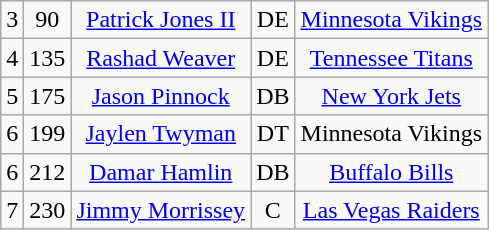<table class="wikitable" style="text-align:center">
<tr>
<td>3</td>
<td>90</td>
<td><a href='#'>Patrick Jones II</a></td>
<td>DE</td>
<td><a href='#'>Minnesota Vikings</a></td>
</tr>
<tr>
<td>4</td>
<td>135</td>
<td><a href='#'>Rashad Weaver</a></td>
<td>DE</td>
<td><a href='#'>Tennessee Titans</a></td>
</tr>
<tr>
<td>5</td>
<td>175</td>
<td><a href='#'>Jason Pinnock</a></td>
<td>DB</td>
<td><a href='#'>New York Jets</a></td>
</tr>
<tr>
<td>6</td>
<td>199</td>
<td><a href='#'>Jaylen Twyman</a></td>
<td>DT</td>
<td>Minnesota Vikings</td>
</tr>
<tr>
<td>6</td>
<td>212</td>
<td><a href='#'>Damar Hamlin</a></td>
<td>DB</td>
<td><a href='#'>Buffalo Bills</a></td>
</tr>
<tr>
<td>7</td>
<td>230</td>
<td><a href='#'>Jimmy Morrissey</a></td>
<td>C</td>
<td><a href='#'>Las Vegas Raiders</a></td>
</tr>
</table>
